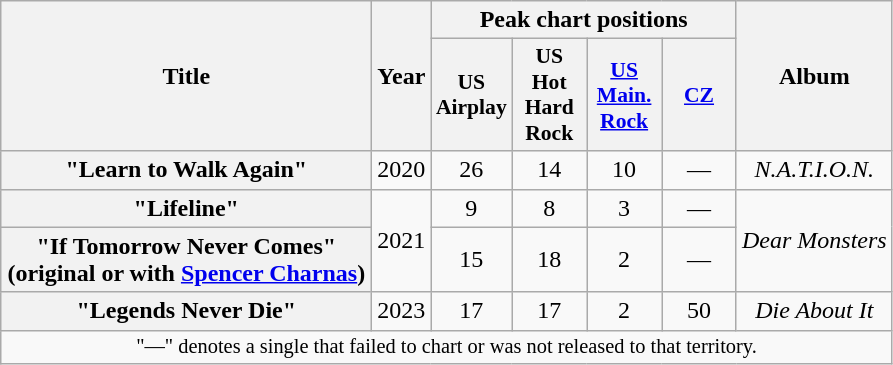<table class="wikitable plainrowheaders" style="text-align:center;">
<tr>
<th scope="col" rowspan="2" style="width:15em;">Title</th>
<th scope="col" rowspan="2">Year</th>
<th scope="col" colspan="4">Peak chart positions</th>
<th scope="col" rowspan="2">Album</th>
</tr>
<tr>
<th scope="col" style="width:3em;font-size:90%;">US Airplay</th>
<th scope="col" style="width:3em;font-size:90%;">US Hot Hard Rock</th>
<th scope="col" style="width:3em;font-size:90%;"><a href='#'>US<br>Main.<br>Rock</a></th>
<th scope="col" style="width:3em;font-size:90%;"><a href='#'>CZ</a><br></th>
</tr>
<tr>
<th scope="row">"Learn to Walk Again"</th>
<td>2020</td>
<td>26</td>
<td>14</td>
<td>10</td>
<td>—</td>
<td><em>N.A.T.I.O.N.</em></td>
</tr>
<tr>
<th scope="row">"Lifeline"</th>
<td rowspan="2">2021</td>
<td>9</td>
<td>8</td>
<td>3</td>
<td>—</td>
<td rowspan="2" style="text-align:left;"><em>Dear Monsters</em></td>
</tr>
<tr>
<th scope="row">"If Tomorrow Never Comes"<br><span>(original or with <a href='#'>Spencer Charnas</a>)</span></th>
<td>15</td>
<td>18</td>
<td>2</td>
<td>—</td>
</tr>
<tr>
<th scope="row">"Legends Never Die"</th>
<td>2023</td>
<td>17</td>
<td>17</td>
<td>2</td>
<td>50</td>
<td><em>Die About It</em></td>
</tr>
<tr>
<td colspan="16" style="font-size:85%;">"—" denotes a single that failed to chart or was not released to that territory.</td>
</tr>
</table>
